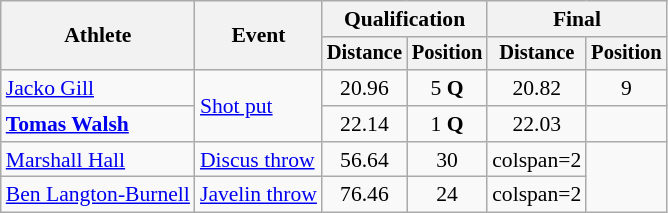<table class=wikitable style=font-size:90%>
<tr>
<th rowspan=2>Athlete</th>
<th rowspan=2>Event</th>
<th colspan=2>Qualification</th>
<th colspan=2>Final</th>
</tr>
<tr style=font-size:95%>
<th>Distance</th>
<th>Position</th>
<th>Distance</th>
<th>Position</th>
</tr>
<tr align=center>
<td align=left><a href='#'>Jacko Gill</a></td>
<td align=left rowspan=2><a href='#'>Shot put</a></td>
<td>20.96</td>
<td>5 <strong>Q</strong></td>
<td>20.82</td>
<td>9</td>
</tr>
<tr align=center>
<td align=left><strong><a href='#'>Tomas Walsh</a></strong></td>
<td>22.14 </td>
<td>1 <strong>Q</strong></td>
<td>22.03</td>
<td></td>
</tr>
<tr align=center>
<td align=left><a href='#'>Marshall Hall</a></td>
<td align=left><a href='#'>Discus throw</a></td>
<td>56.64</td>
<td>30</td>
<td>colspan=2 </td>
</tr>
<tr align=center>
<td align=left><a href='#'>Ben Langton-Burnell</a></td>
<td align=left><a href='#'>Javelin throw</a></td>
<td>76.46</td>
<td>24</td>
<td>colspan=2 </td>
</tr>
</table>
